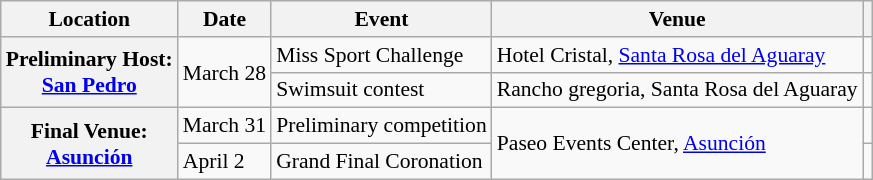<table class="wikitable" style="font-size: 90%">
<tr>
<th>Location</th>
<th>Date</th>
<th>Event</th>
<th>Venue</th>
<th></th>
</tr>
<tr>
<th rowspan=2>Preliminary Host:<br><strong><a href='#'>San Pedro</a></strong></th>
<td rowspan=2>March 28</td>
<td>Miss Sport Challenge</td>
<td>Hotel Cristal, <a href='#'>Santa Rosa del Aguaray</a></td>
<td align=center></td>
</tr>
<tr>
<td>Swimsuit contest</td>
<td>Rancho gregoria, Santa Rosa del Aguaray</td>
<td align=center></td>
</tr>
<tr>
<th rowspan=2>Final Venue:<br><strong><a href='#'>Asunción</a></strong></th>
<td>March 31</td>
<td>Preliminary competition</td>
<td rowspan=2>Paseo Events Center, <a href='#'>Asunción</a></td>
<td align=center></td>
</tr>
<tr>
<td>April 2</td>
<td>Grand Final Coronation</td>
<td align=center></td>
</tr>
</table>
